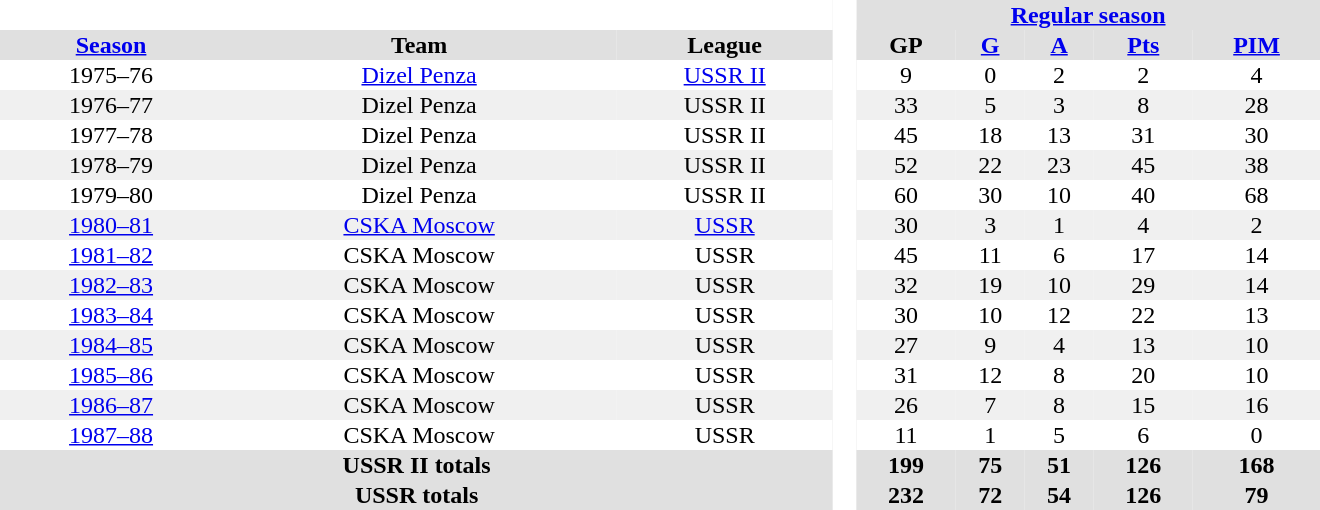<table border="0" cellpadding="1" cellspacing="0" style="text-align:center; width:55em">
<tr bgcolor="#e0e0e0">
<th colspan="3" bgcolor="#ffffff"> </th>
<th rowspan="99" bgcolor="#ffffff"> </th>
<th colspan="5"><a href='#'>Regular season</a></th>
</tr>
<tr bgcolor="#e0e0e0">
<th><a href='#'>Season</a></th>
<th>Team</th>
<th>League</th>
<th>GP</th>
<th><a href='#'>G</a></th>
<th><a href='#'>A</a></th>
<th><a href='#'>Pts</a></th>
<th><a href='#'>PIM</a></th>
</tr>
<tr>
<td>1975–76</td>
<td><a href='#'>Dizel Penza</a></td>
<td><a href='#'>USSR II</a></td>
<td>9</td>
<td>0</td>
<td>2</td>
<td>2</td>
<td>4</td>
</tr>
<tr bgcolor="#f0f0f0">
<td>1976–77</td>
<td>Dizel Penza</td>
<td>USSR II</td>
<td>33</td>
<td>5</td>
<td>3</td>
<td>8</td>
<td>28</td>
</tr>
<tr>
<td>1977–78</td>
<td>Dizel Penza</td>
<td>USSR II</td>
<td>45</td>
<td>18</td>
<td>13</td>
<td>31</td>
<td>30</td>
</tr>
<tr bgcolor="#f0f0f0">
<td>1978–79</td>
<td>Dizel Penza</td>
<td>USSR II</td>
<td>52</td>
<td>22</td>
<td>23</td>
<td>45</td>
<td>38</td>
</tr>
<tr>
<td>1979–80</td>
<td>Dizel Penza</td>
<td>USSR II</td>
<td>60</td>
<td>30</td>
<td>10</td>
<td>40</td>
<td>68</td>
</tr>
<tr bgcolor="#f0f0f0">
<td><a href='#'>1980–81</a></td>
<td><a href='#'>CSKA Moscow</a></td>
<td><a href='#'>USSR</a></td>
<td>30</td>
<td>3</td>
<td>1</td>
<td>4</td>
<td>2</td>
</tr>
<tr>
<td><a href='#'>1981–82</a></td>
<td>CSKA Moscow</td>
<td>USSR</td>
<td>45</td>
<td>11</td>
<td>6</td>
<td>17</td>
<td>14</td>
</tr>
<tr bgcolor="#f0f0f0">
<td><a href='#'>1982–83</a></td>
<td>CSKA Moscow</td>
<td>USSR</td>
<td>32</td>
<td>19</td>
<td>10</td>
<td>29</td>
<td>14</td>
</tr>
<tr>
<td><a href='#'>1983–84</a></td>
<td>CSKA Moscow</td>
<td>USSR</td>
<td>30</td>
<td>10</td>
<td>12</td>
<td>22</td>
<td>13</td>
</tr>
<tr bgcolor="#f0f0f0">
<td><a href='#'>1984–85</a></td>
<td>CSKA Moscow</td>
<td>USSR</td>
<td>27</td>
<td>9</td>
<td>4</td>
<td>13</td>
<td>10</td>
</tr>
<tr>
<td><a href='#'>1985–86</a></td>
<td>CSKA Moscow</td>
<td>USSR</td>
<td>31</td>
<td>12</td>
<td>8</td>
<td>20</td>
<td>10</td>
</tr>
<tr bgcolor="#f0f0f0">
<td><a href='#'>1986–87</a></td>
<td>CSKA Moscow</td>
<td>USSR</td>
<td>26</td>
<td>7</td>
<td>8</td>
<td>15</td>
<td>16</td>
</tr>
<tr>
<td><a href='#'>1987–88</a></td>
<td>CSKA Moscow</td>
<td>USSR</td>
<td>11</td>
<td>1</td>
<td>5</td>
<td>6</td>
<td>0</td>
</tr>
<tr bgcolor="#e0e0e0">
<th colspan="3">USSR II totals</th>
<th>199</th>
<th>75</th>
<th>51</th>
<th>126</th>
<th>168</th>
</tr>
<tr bgcolor="#e0e0e0">
<th colspan="3">USSR totals</th>
<th>232</th>
<th>72</th>
<th>54</th>
<th>126</th>
<th>79</th>
</tr>
</table>
